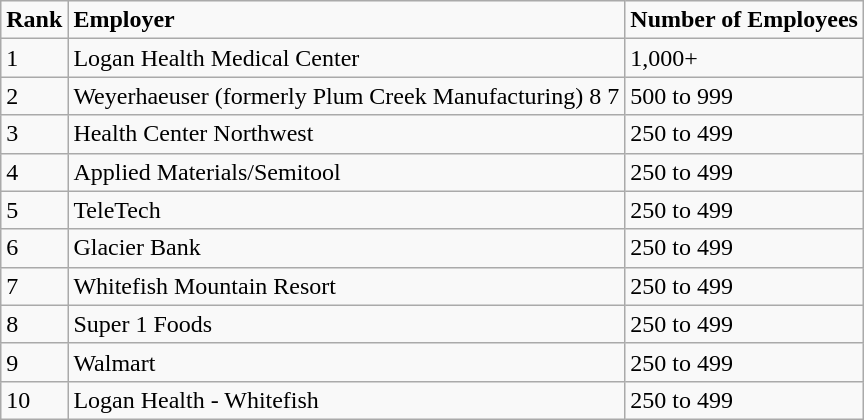<table class="wikitable">
<tr>
<td><strong>Rank</strong></td>
<td><strong>Employer</strong></td>
<td><strong>Number of Employees</strong></td>
</tr>
<tr>
<td>1</td>
<td>Logan Health Medical Center</td>
<td>1,000+</td>
</tr>
<tr>
<td>2</td>
<td>Weyerhaeuser (formerly Plum Creek Manufacturing) 8 7</td>
<td>500 to 999</td>
</tr>
<tr>
<td>3</td>
<td>Health Center Northwest</td>
<td>250 to 499</td>
</tr>
<tr>
<td>4</td>
<td>Applied Materials/Semitool</td>
<td>250 to 499</td>
</tr>
<tr>
<td>5</td>
<td>TeleTech</td>
<td>250 to 499</td>
</tr>
<tr>
<td>6</td>
<td>Glacier Bank</td>
<td>250 to 499</td>
</tr>
<tr>
<td>7</td>
<td>Whitefish Mountain Resort</td>
<td>250 to 499</td>
</tr>
<tr>
<td>8</td>
<td>Super 1 Foods</td>
<td>250 to 499</td>
</tr>
<tr>
<td>9</td>
<td>Walmart</td>
<td>250 to 499</td>
</tr>
<tr>
<td>10</td>
<td>Logan Health - Whitefish</td>
<td>250 to 499</td>
</tr>
</table>
